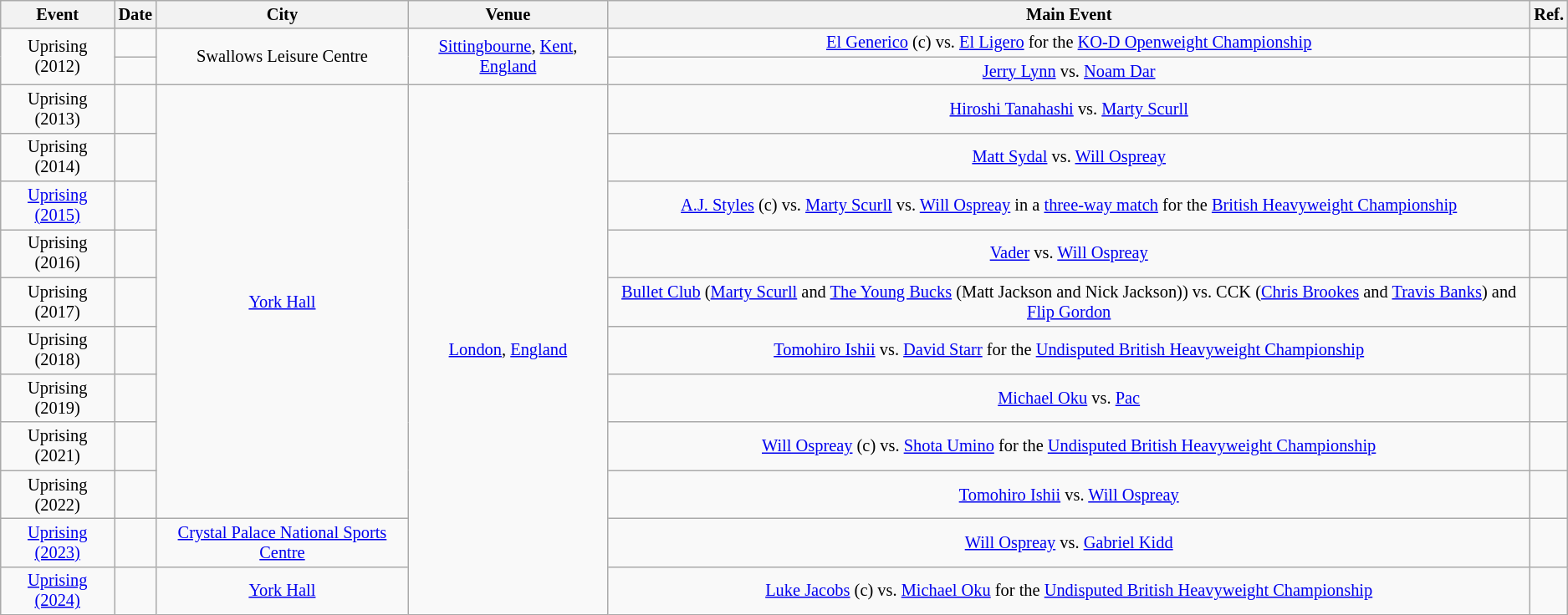<table class="sortable wikitable succession-box" style="font-size:85%; text-align:center;">
<tr>
<th>Event</th>
<th>Date</th>
<th>City</th>
<th>Venue</th>
<th>Main Event</th>
<th>Ref.</th>
</tr>
<tr>
<td rowspan="2">Uprising (2012)</td>
<td></td>
<td rowspan="2">Swallows Leisure Centre</td>
<td rowspan="2"><a href='#'>Sittingbourne</a>, <a href='#'>Kent</a>, <a href='#'>England</a></td>
<td><a href='#'>El Generico</a> (c) vs. <a href='#'>El Ligero</a> for the <a href='#'>KO-D Openweight Championship</a></td>
<td></td>
</tr>
<tr>
<td></td>
<td><a href='#'>Jerry Lynn</a> vs. <a href='#'>Noam Dar</a></td>
<td></td>
</tr>
<tr>
<td>Uprising (2013)</td>
<td></td>
<td rowspan="9"><a href='#'>York Hall</a></td>
<td rowspan="11"><a href='#'>London</a>, <a href='#'>England</a></td>
<td><a href='#'>Hiroshi Tanahashi</a> vs. <a href='#'>Marty Scurll</a></td>
<td></td>
</tr>
<tr>
<td>Uprising (2014)</td>
<td></td>
<td><a href='#'>Matt Sydal</a> vs. <a href='#'>Will Ospreay</a></td>
<td></td>
</tr>
<tr>
<td><a href='#'>Uprising (2015)</a></td>
<td></td>
<td><a href='#'>A.J. Styles</a> (c) vs. <a href='#'>Marty Scurll</a> vs. <a href='#'>Will Ospreay</a> in a <a href='#'>three-way match</a> for the <a href='#'>British Heavyweight Championship</a></td>
<td></td>
</tr>
<tr>
<td>Uprising (2016)</td>
<td></td>
<td><a href='#'>Vader</a> vs. <a href='#'>Will Ospreay</a></td>
<td></td>
</tr>
<tr>
<td>Uprising (2017)</td>
<td></td>
<td><a href='#'>Bullet Club</a> (<a href='#'>Marty Scurll</a> and <a href='#'>The Young Bucks</a> (Matt Jackson and Nick Jackson)) vs. CCK (<a href='#'>Chris Brookes</a> and <a href='#'>Travis Banks</a>) and <a href='#'>Flip Gordon</a></td>
<td></td>
</tr>
<tr>
<td>Uprising (2018)</td>
<td></td>
<td><a href='#'>Tomohiro Ishii</a> vs. <a href='#'>David Starr</a> for the <a href='#'>Undisputed British Heavyweight Championship</a></td>
<td></td>
</tr>
<tr>
<td>Uprising (2019)</td>
<td></td>
<td><a href='#'>Michael Oku</a> vs. <a href='#'>Pac</a></td>
<td></td>
</tr>
<tr>
<td>Uprising (2021)</td>
<td></td>
<td><a href='#'>Will Ospreay</a> (c) vs. <a href='#'>Shota Umino</a> for the <a href='#'>Undisputed British Heavyweight Championship</a></td>
<td></td>
</tr>
<tr>
<td>Uprising (2022)</td>
<td></td>
<td><a href='#'>Tomohiro Ishii</a> vs. <a href='#'>Will Ospreay</a></td>
<td></td>
</tr>
<tr>
<td><a href='#'> Uprising (2023)</a></td>
<td></td>
<td><a href='#'>Crystal Palace National Sports Centre</a></td>
<td><a href='#'>Will Ospreay</a> vs. <a href='#'>Gabriel Kidd</a></td>
<td></td>
</tr>
<tr>
<td><a href='#'>Uprising (2024)</a></td>
<td></td>
<td><a href='#'>York Hall</a></td>
<td><a href='#'>Luke Jacobs</a> (c) vs. <a href='#'>Michael Oku</a> for the <a href='#'>Undisputed British Heavyweight Championship</a></td>
<td></td>
</tr>
</table>
